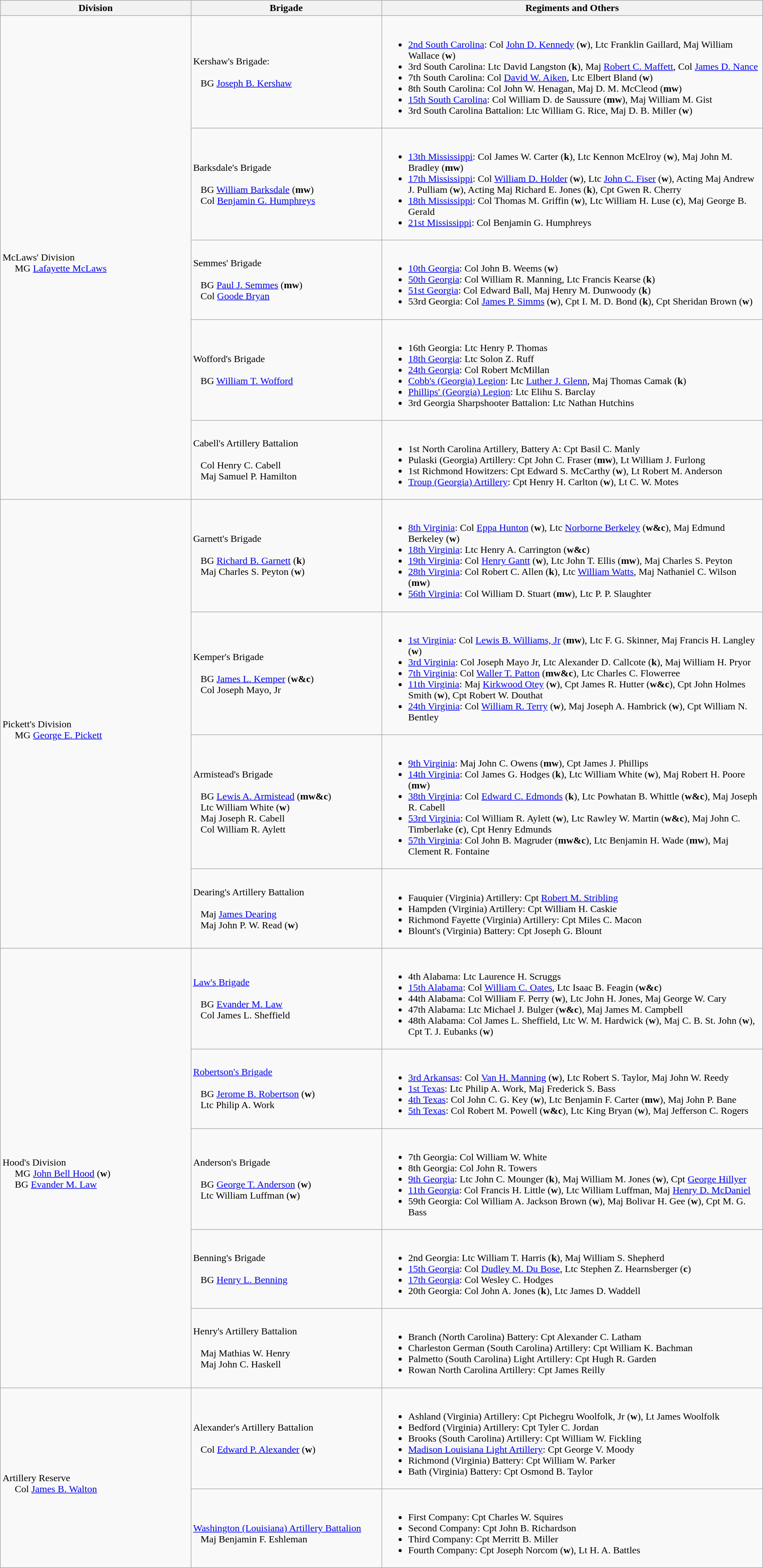<table class="wikitable">
<tr>
<th style="width:25%;">Division</th>
<th style="width:25%;">Brigade</th>
<th>Regiments and Others</th>
</tr>
<tr>
<td rowspan=5><br>McLaws' Division
<br>    
MG <a href='#'>Lafayette McLaws</a></td>
<td>Kershaw's Brigade:<br><br>  
BG <a href='#'>Joseph B. Kershaw</a></td>
<td><br><ul><li><a href='#'>2nd South Carolina</a>: Col <a href='#'>John D. Kennedy</a> (<strong>w</strong>), Ltc Franklin Gaillard, Maj William Wallace (<strong>w</strong>)</li><li>3rd South Carolina: Ltc David Langston (<strong>k</strong>), Maj <a href='#'>Robert C. Maffett</a>, Col <a href='#'>James D. Nance</a></li><li>7th South Carolina: Col <a href='#'>David W. Aiken</a>, Ltc Elbert Bland (<strong>w</strong>)</li><li>8th South Carolina: Col John W. Henagan, Maj D. M. McCleod (<strong>mw</strong>)</li><li><a href='#'>15th South Carolina</a>: Col William D. de Saussure (<strong>mw</strong>), Maj William M. Gist</li><li>3rd South Carolina Battalion: Ltc William G. Rice, Maj D. B. Miller (<strong>w</strong>)</li></ul></td>
</tr>
<tr>
<td>Barksdale's Brigade<br><br>  
BG <a href='#'>William Barksdale</a> (<strong>mw</strong>)
<br>  
Col <a href='#'>Benjamin G. Humphreys</a></td>
<td><br><ul><li><a href='#'>13th Mississippi</a>: Col James W. Carter (<strong>k</strong>), Ltc Kennon McElroy (<strong>w</strong>), Maj John M. Bradley (<strong>mw</strong>)</li><li><a href='#'>17th Mississippi</a>: Col <a href='#'>William D. Holder</a> (<strong>w</strong>), Ltc <a href='#'>John C. Fiser</a> (<strong>w</strong>), Acting Maj Andrew J. Pulliam (<strong>w</strong>), Acting Maj Richard E. Jones (<strong>k</strong>), Cpt Gwen R. Cherry</li><li><a href='#'>18th Mississippi</a>: Col Thomas M. Griffin (<strong>w</strong>), Ltc William H. Luse (<strong>c</strong>), Maj George B. Gerald</li><li><a href='#'>21st Mississippi</a>: Col Benjamin G. Humphreys</li></ul></td>
</tr>
<tr>
<td>Semmes' Brigade<br><br>  
BG <a href='#'>Paul J. Semmes</a> (<strong>mw</strong>)
<br>  
Col <a href='#'>Goode Bryan</a></td>
<td><br><ul><li><a href='#'>10th Georgia</a>: Col John B. Weems (<strong>w</strong>)</li><li><a href='#'>50th Georgia</a>: Col William R. Manning, Ltc Francis Kearse (<strong>k</strong>)</li><li><a href='#'>51st Georgia</a>: Col Edward Ball, Maj Henry M. Dunwoody (<strong>k</strong>)</li><li>53rd Georgia: Col <a href='#'>James P. Simms</a> (<strong>w</strong>), Cpt I. M. D. Bond (<strong>k</strong>), Cpt Sheridan Brown (<strong>w</strong>)</li></ul></td>
</tr>
<tr>
<td>Wofford's Brigade<br><br>  
BG <a href='#'>William T. Wofford</a></td>
<td><br><ul><li>16th Georgia: Ltc Henry P. Thomas</li><li><a href='#'>18th Georgia</a>: Ltc Solon Z. Ruff</li><li><a href='#'>24th Georgia</a>: Col Robert McMillan</li><li><a href='#'>Cobb's (Georgia) Legion</a>: Ltc <a href='#'>Luther J. Glenn</a>, Maj Thomas Camak (<strong>k</strong>)</li><li><a href='#'>Phillips' (Georgia) Legion</a>: Ltc Elihu S. Barclay</li><li>3rd Georgia Sharpshooter Battalion: Ltc Nathan Hutchins</li></ul></td>
</tr>
<tr>
<td>Cabell's Artillery Battalion<br><br>  
Col Henry C. Cabell
<br>  
Maj Samuel P. Hamilton</td>
<td><br><ul><li>1st North Carolina Artillery, Battery A: Cpt Basil C. Manly</li><li>Pulaski (Georgia) Artillery: Cpt John C. Fraser (<strong>mw</strong>), Lt William J. Furlong</li><li>1st Richmond Howitzers: Cpt Edward S. McCarthy (<strong>w</strong>), Lt Robert M. Anderson</li><li><a href='#'>Troup (Georgia) Artillery</a>: Cpt Henry H. Carlton (<strong>w</strong>), Lt C. W. Motes</li></ul></td>
</tr>
<tr>
<td rowspan=4><br>Pickett's Division
<br>    
MG <a href='#'>George E. Pickett</a></td>
<td>Garnett's Brigade<br><br>  
BG <a href='#'>Richard B. Garnett</a> (<strong>k</strong>)
<br>  
Maj Charles S. Peyton (<strong>w</strong>)</td>
<td><br><ul><li><a href='#'>8th Virginia</a>: Col <a href='#'>Eppa Hunton</a> (<strong>w</strong>), Ltc <a href='#'>Norborne Berkeley</a> (<strong>w&c</strong>), Maj Edmund Berkeley (<strong>w</strong>)</li><li><a href='#'>18th Virginia</a>: Ltc Henry A. Carrington (<strong>w&c</strong>)</li><li><a href='#'>19th Virginia</a>: Col <a href='#'>Henry Gantt</a> (<strong>w</strong>), Ltc John T. Ellis (<strong>mw</strong>), Maj Charles S. Peyton</li><li><a href='#'>28th Virginia</a>: Col Robert C. Allen (<strong>k</strong>), Ltc <a href='#'>William Watts</a>, Maj Nathaniel C. Wilson (<strong>mw</strong>)</li><li><a href='#'>56th Virginia</a>: Col William D. Stuart (<strong>mw</strong>), Ltc P. P. Slaughter</li></ul></td>
</tr>
<tr>
<td>Kemper's Brigade<br><br>  
BG <a href='#'>James L. Kemper</a> (<strong>w&c</strong>)
<br>  
Col Joseph Mayo, Jr</td>
<td><br><ul><li><a href='#'>1st Virginia</a>: Col <a href='#'>Lewis B. Williams, Jr</a> (<strong>mw</strong>), Ltc F. G. Skinner, Maj Francis H. Langley (<strong>w</strong>)</li><li><a href='#'>3rd Virginia</a>: Col Joseph Mayo Jr, Ltc Alexander D. Callcote (<strong>k</strong>), Maj William H. Pryor</li><li><a href='#'>7th Virginia</a>: Col <a href='#'>Waller T. Patton</a> (<strong>mw&c</strong>), Ltc Charles C. Flowerree</li><li><a href='#'>11th Virginia</a>: Maj <a href='#'>Kirkwood Otey</a> (<strong>w</strong>), Cpt James R. Hutter (<strong>w&c</strong>), Cpt John Holmes Smith (<strong>w</strong>), Cpt Robert W. Douthat</li><li><a href='#'>24th Virginia</a>: Col <a href='#'>William R. Terry</a> (<strong>w</strong>), Maj Joseph A. Hambrick (<strong>w</strong>), Cpt William N. Bentley</li></ul></td>
</tr>
<tr>
<td>Armistead's Brigade<br><br>  
BG <a href='#'>Lewis A. Armistead</a> (<strong>mw&c</strong>)
<br>  
Ltc William White (<strong>w</strong>)
<br>  
Maj Joseph R. Cabell
<br>  
Col William R. Aylett </td>
<td><br><ul><li><a href='#'>9th Virginia</a>: Maj John C. Owens (<strong>mw</strong>), Cpt James J. Phillips</li><li><a href='#'>14th Virginia</a>: Col James G. Hodges (<strong>k</strong>), Ltc William White (<strong>w</strong>), Maj Robert H. Poore (<strong>mw</strong>)</li><li><a href='#'>38th Virginia</a>: Col <a href='#'>Edward C. Edmonds</a> (<strong>k</strong>), Ltc Powhatan B. Whittle (<strong>w&c</strong>), Maj Joseph R. Cabell</li><li><a href='#'>53rd Virginia</a>: Col William R. Aylett (<strong>w</strong>), Ltc Rawley W. Martin (<strong>w&c</strong>), Maj John C. Timberlake (<strong>c</strong>), Cpt Henry Edmunds</li><li><a href='#'>57th Virginia</a>: Col John B. Magruder (<strong>mw&c</strong>), Ltc Benjamin H. Wade (<strong>mw</strong>), Maj Clement R. Fontaine</li></ul></td>
</tr>
<tr>
<td>Dearing's Artillery Battalion<br><br>  
Maj <a href='#'>James Dearing</a>
<br>  
Maj John P. W. Read (<strong>w</strong>)</td>
<td><br><ul><li>Fauquier (Virginia) Artillery: Cpt <a href='#'>Robert M. Stribling</a></li><li>Hampden (Virginia) Artillery: Cpt William H. Caskie</li><li>Richmond Fayette (Virginia) Artillery: Cpt Miles C. Macon</li><li>Blount's (Virginia) Battery: Cpt Joseph G. Blount</li></ul></td>
</tr>
<tr>
<td rowspan=5><br>Hood's Division
<br>    
MG <a href='#'>John Bell Hood</a> (<strong>w</strong>)
<br>    
BG <a href='#'>Evander M. Law</a></td>
<td><a href='#'>Law's Brigade</a><br><br>  
BG <a href='#'>Evander M. Law</a>
<br>  
Col James L. Sheffield</td>
<td><br><ul><li>4th Alabama: Ltc Laurence H. Scruggs</li><li><a href='#'>15th Alabama</a>: Col <a href='#'>William C. Oates</a>, Ltc Isaac B. Feagin (<strong>w&c</strong>)</li><li>44th Alabama: Col William F. Perry (<strong>w</strong>), Ltc John H. Jones, Maj George W. Cary</li><li>47th Alabama: Ltc Michael J. Bulger (<strong>w&c</strong>), Maj James M. Campbell</li><li>48th Alabama: Col James L. Sheffield, Ltc W. M. Hardwick (<strong>w</strong>), Maj C. B. St. John (<strong>w</strong>), Cpt T. J. Eubanks (<strong>w</strong>)</li></ul></td>
</tr>
<tr>
<td><a href='#'>Robertson's Brigade</a><br><br>  
BG <a href='#'>Jerome B. Robertson</a> (<strong>w</strong>)
<br>  
Ltc Philip A. Work</td>
<td><br><ul><li><a href='#'>3rd Arkansas</a>: Col <a href='#'>Van H. Manning</a> (<strong>w</strong>), Ltc Robert S. Taylor, Maj John W. Reedy</li><li><a href='#'>1st Texas</a>: Ltc Philip A. Work, Maj Frederick S. Bass</li><li><a href='#'>4th Texas</a>: Col John C. G. Key (<strong>w</strong>), Ltc Benjamin F. Carter (<strong>mw</strong>), Maj John P. Bane</li><li><a href='#'>5th Texas</a>: Col Robert M. Powell (<strong>w&c</strong>), Ltc King Bryan (<strong>w</strong>), Maj Jefferson C. Rogers</li></ul></td>
</tr>
<tr>
<td>Anderson's Brigade<br><br>  
BG <a href='#'>George T. Anderson</a> (<strong>w</strong>)
<br>  
Ltc William Luffman (<strong>w</strong>)</td>
<td><br><ul><li>7th Georgia: Col William W. White</li><li>8th Georgia: Col John R. Towers</li><li><a href='#'>9th Georgia</a>: Ltc John C. Mounger (<strong>k</strong>), Maj William M. Jones (<strong>w</strong>), Cpt <a href='#'>George Hillyer</a></li><li><a href='#'>11th Georgia</a>: Col Francis H. Little (<strong>w</strong>), Ltc William Luffman, Maj <a href='#'>Henry D. McDaniel</a></li><li>59th Georgia: Col William A. Jackson Brown (<strong>w</strong>), Maj Bolivar H. Gee (<strong>w</strong>), Cpt M. G. Bass</li></ul></td>
</tr>
<tr>
<td>Benning's Brigade<br><br>  
BG <a href='#'>Henry L. Benning</a></td>
<td><br><ul><li>2nd Georgia: Ltc William T. Harris (<strong>k</strong>), Maj William S. Shepherd</li><li><a href='#'>15th Georgia</a>: Col <a href='#'>Dudley M. Du Bose</a>, Ltc Stephen Z. Hearnsberger (<strong>c</strong>)</li><li><a href='#'>17th Georgia</a>: Col Wesley C. Hodges</li><li>20th Georgia: Col John A. Jones (<strong>k</strong>), Ltc James D. Waddell</li></ul></td>
</tr>
<tr>
<td>Henry's Artillery Battalion<br><br>  
Maj Mathias W. Henry
<br>  
Maj John C. Haskell</td>
<td><br><ul><li>Branch (North Carolina) Battery: Cpt Alexander C. Latham</li><li>Charleston German (South Carolina) Artillery: Cpt William K. Bachman</li><li>Palmetto (South Carolina) Light Artillery: Cpt Hugh R. Garden</li><li>Rowan North Carolina Artillery: Cpt James Reilly</li></ul></td>
</tr>
<tr>
<td rowspan=2><br>Artillery Reserve
<br>    
Col <a href='#'>James B. Walton</a></td>
<td>Alexander's Artillery Battalion<br><br>  
Col <a href='#'>Edward P. Alexander</a> (<strong>w</strong>)</td>
<td><br><ul><li>Ashland (Virginia) Artillery: Cpt Pichegru Woolfolk, Jr (<strong>w</strong>), Lt James Woolfolk</li><li>Bedford (Virginia) Artillery: Cpt Tyler C. Jordan</li><li>Brooks (South Carolina) Artillery: Cpt William W. Fickling</li><li><a href='#'>Madison Louisiana Light Artillery</a>: Cpt George V. Moody</li><li>Richmond (Virginia) Battery: Cpt William W. Parker</li><li>Bath (Virginia) Battery: Cpt Osmond B. Taylor</li></ul></td>
</tr>
<tr>
<td><br><a href='#'>Washington (Louisiana) Artillery Battalion</a>
<br>  
Maj Benjamin F. Eshleman</td>
<td><br><ul><li>First Company: Cpt Charles W. Squires</li><li>Second Company: Cpt John B. Richardson</li><li>Third Company: Cpt Merritt B. Miller</li><li>Fourth Company: Cpt Joseph Norcom (<strong>w</strong>), Lt H. A. Battles</li></ul></td>
</tr>
</table>
